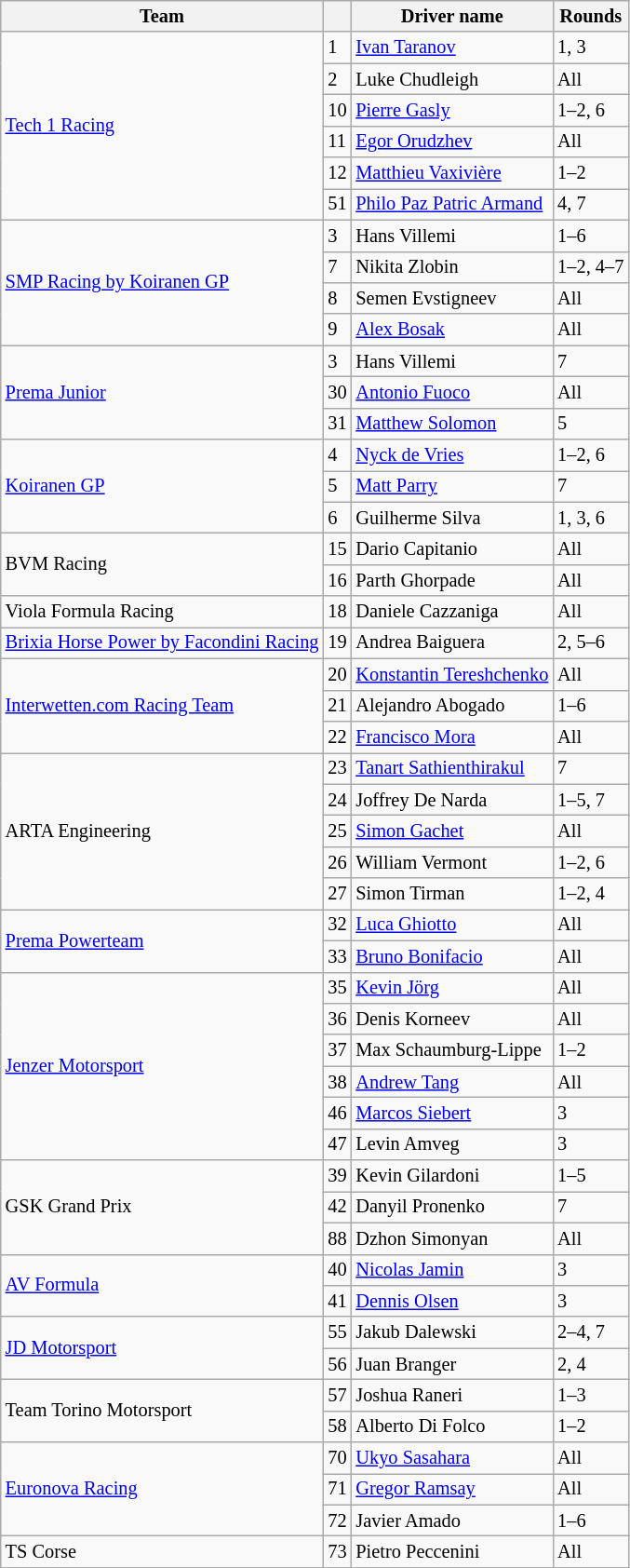<table class="wikitable" style="font-size: 85%;">
<tr>
<th>Team</th>
<th></th>
<th>Driver name</th>
<th>Rounds</th>
</tr>
<tr>
<td rowspan=6> <a href='#'>Tech 1 Racing</a></td>
<td>1</td>
<td> <a href='#'>Ivan Taranov</a></td>
<td>1, 3</td>
</tr>
<tr>
<td>2</td>
<td> Luke Chudleigh</td>
<td>All</td>
</tr>
<tr>
<td>10</td>
<td> <a href='#'>Pierre Gasly</a></td>
<td>1–2, 6</td>
</tr>
<tr>
<td>11</td>
<td> <a href='#'>Egor Orudzhev</a></td>
<td>All</td>
</tr>
<tr>
<td>12</td>
<td> <a href='#'>Matthieu Vaxivière</a></td>
<td>1–2</td>
</tr>
<tr>
<td>51</td>
<td> <a href='#'>Philo Paz Patric Armand</a></td>
<td>4, 7</td>
</tr>
<tr>
<td rowspan=4> <a href='#'>SMP Racing by Koiranen GP</a></td>
<td>3</td>
<td> Hans Villemi</td>
<td>1–6</td>
</tr>
<tr>
<td>7</td>
<td> Nikita Zlobin</td>
<td>1–2, 4–7</td>
</tr>
<tr>
<td>8</td>
<td> Semen Evstigneev</td>
<td>All</td>
</tr>
<tr>
<td>9</td>
<td> <a href='#'>Alex Bosak</a></td>
<td>All</td>
</tr>
<tr>
<td rowspan=3> <a href='#'>Prema Junior</a></td>
<td>3</td>
<td> Hans Villemi</td>
<td>7</td>
</tr>
<tr>
<td>30</td>
<td> <a href='#'>Antonio Fuoco</a></td>
<td>All</td>
</tr>
<tr>
<td>31</td>
<td> <a href='#'>Matthew Solomon</a></td>
<td>5</td>
</tr>
<tr>
<td rowspan=3> <a href='#'>Koiranen GP</a></td>
<td>4</td>
<td> <a href='#'>Nyck de Vries</a></td>
<td>1–2, 6</td>
</tr>
<tr>
<td>5</td>
<td> <a href='#'>Matt Parry</a></td>
<td>7</td>
</tr>
<tr>
<td>6</td>
<td> Guilherme Silva</td>
<td>1, 3, 6</td>
</tr>
<tr>
<td rowspan=2> BVM Racing</td>
<td>15</td>
<td> Dario Capitanio</td>
<td>All</td>
</tr>
<tr>
<td>16</td>
<td> Parth Ghorpade</td>
<td>All</td>
</tr>
<tr>
<td> Viola Formula Racing</td>
<td>18</td>
<td> Daniele Cazzaniga</td>
<td>All</td>
</tr>
<tr>
<td> <a href='#'>Brixia Horse Power by Facondini Racing</a></td>
<td>19</td>
<td> Andrea Baiguera</td>
<td>2, 5–6</td>
</tr>
<tr>
<td rowspan=3> <a href='#'>Interwetten.com Racing Team</a></td>
<td>20</td>
<td> <a href='#'>Konstantin Tereshchenko</a></td>
<td>All</td>
</tr>
<tr>
<td>21</td>
<td> Alejandro Abogado</td>
<td>1–6</td>
</tr>
<tr>
<td>22</td>
<td> <a href='#'>Francisco Mora</a></td>
<td>All</td>
</tr>
<tr>
<td rowspan=5> ARTA Engineering</td>
<td>23</td>
<td> <a href='#'>Tanart Sathienthirakul</a></td>
<td>7</td>
</tr>
<tr>
<td>24</td>
<td> Joffrey De Narda</td>
<td>1–5, 7</td>
</tr>
<tr>
<td>25</td>
<td> <a href='#'>Simon Gachet</a></td>
<td>All</td>
</tr>
<tr>
<td>26</td>
<td> William Vermont</td>
<td>1–2, 6</td>
</tr>
<tr>
<td>27</td>
<td> Simon Tirman</td>
<td>1–2, 4</td>
</tr>
<tr>
<td rowspan=2> <a href='#'>Prema Powerteam</a></td>
<td>32</td>
<td> <a href='#'>Luca Ghiotto</a></td>
<td>All</td>
</tr>
<tr>
<td>33</td>
<td> <a href='#'>Bruno Bonifacio</a></td>
<td>All</td>
</tr>
<tr>
<td rowspan=6> <a href='#'>Jenzer Motorsport</a></td>
<td>35</td>
<td> <a href='#'>Kevin Jörg</a></td>
<td>All</td>
</tr>
<tr>
<td>36</td>
<td> Denis Korneev</td>
<td>All</td>
</tr>
<tr>
<td>37</td>
<td> Max Schaumburg-Lippe</td>
<td>1–2</td>
</tr>
<tr>
<td>38</td>
<td> <a href='#'>Andrew Tang</a></td>
<td>All</td>
</tr>
<tr>
<td>46</td>
<td> <a href='#'>Marcos Siebert</a></td>
<td>3</td>
</tr>
<tr>
<td>47</td>
<td> Levin Amveg</td>
<td>3</td>
</tr>
<tr>
<td rowspan=3> GSK Grand Prix</td>
<td>39</td>
<td> Kevin Gilardoni</td>
<td>1–5</td>
</tr>
<tr>
<td>42</td>
<td> Danyil Pronenko</td>
<td>7</td>
</tr>
<tr>
<td>88</td>
<td> Dzhon Simonyan</td>
<td>All</td>
</tr>
<tr>
<td rowspan=2> <a href='#'>AV Formula</a></td>
<td>40</td>
<td> <a href='#'>Nicolas Jamin</a></td>
<td>3</td>
</tr>
<tr>
<td>41</td>
<td> <a href='#'>Dennis Olsen</a></td>
<td>3</td>
</tr>
<tr>
<td rowspan=2> <a href='#'>JD Motorsport</a></td>
<td>55</td>
<td> Jakub Dalewski</td>
<td>2–4, 7</td>
</tr>
<tr>
<td>56</td>
<td> Juan Branger</td>
<td>2, 4</td>
</tr>
<tr>
<td rowspan=2> Team Torino Motorsport</td>
<td>57</td>
<td> Joshua Raneri</td>
<td>1–3</td>
</tr>
<tr>
<td>58</td>
<td> Alberto Di Folco</td>
<td>1–2</td>
</tr>
<tr>
<td rowspan=3> <a href='#'>Euronova Racing</a></td>
<td>70</td>
<td> <a href='#'>Ukyo Sasahara</a></td>
<td>All</td>
</tr>
<tr>
<td>71</td>
<td> <a href='#'>Gregor Ramsay</a></td>
<td>All</td>
</tr>
<tr>
<td>72</td>
<td> Javier Amado</td>
<td>1–6</td>
</tr>
<tr>
<td> TS Corse</td>
<td>73</td>
<td> Pietro Peccenini</td>
<td>All</td>
</tr>
</table>
